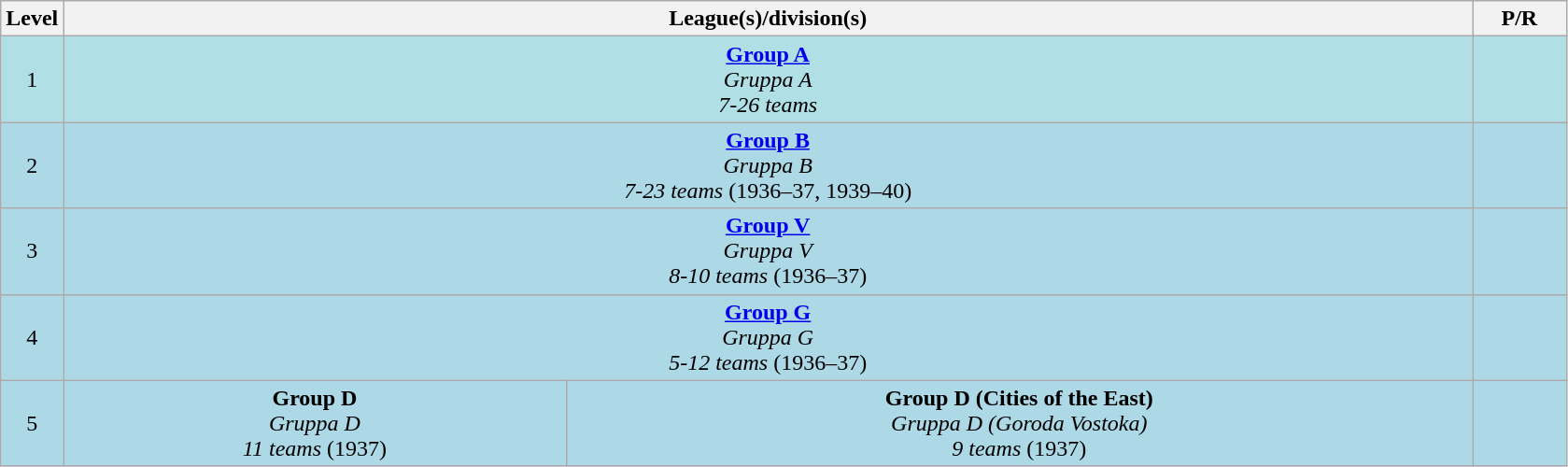<table class="wikitable" style="text-align:center">
<tr>
<th style="width:4%">Level</th>
<th colspan="2" style="width:90%">League(s)/division(s)</th>
<th style="width:6%">P/R</th>
</tr>
<tr bgcolor=powderblue>
<td>1</td>
<td colspan="2"><strong><a href='#'>Group A</a></strong><br><em>Gruppa A</em><br><em>7-26 teams</em></td>
<td><br></td>
</tr>
<tr bgcolor=lightblue>
<td>2</td>
<td colspan="2"><strong><a href='#'>Group B</a></strong><br><em>Gruppa B</em><br><em>7-23 teams</em> (1936–37, 1939–40)</td>
<td> <br></td>
</tr>
<tr bgcolor=lightblue>
<td>3</td>
<td colspan="2"><strong><a href='#'>Group V</a></strong> <br><em>Gruppa V</em><br><em>8-10 teams</em> (1936–37)</td>
<td></td>
</tr>
<tr bgcolor=lightblue>
<td>4</td>
<td colspan="2"><strong><a href='#'>Group G</a></strong> <br><em>Gruppa G</em><br><em>5-12 teams</em> (1936–37)</td>
<td></td>
</tr>
<tr bgcolor=lightblue>
<td>5</td>
<td><strong>Group D</strong> <br><em>Gruppa D</em><br><em>11 teams</em> (1937)</td>
<td><strong>Group D (Cities of the East)</strong> <br><em>Gruppa D (Goroda Vostoka)</em><br><em>9 teams</em> (1937)</td>
<td></td>
</tr>
</table>
